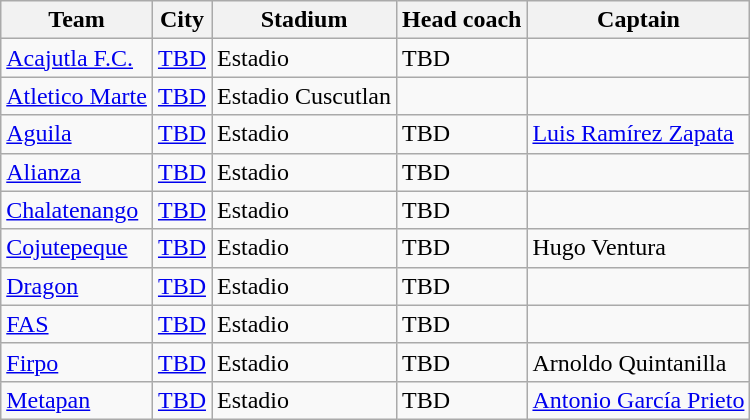<table class="wikitable">
<tr>
<th>Team</th>
<th>City</th>
<th>Stadium</th>
<th>Head coach</th>
<th>Captain</th>
</tr>
<tr>
<td><a href='#'>Acajutla F.C.</a></td>
<td><a href='#'>TBD</a></td>
<td>Estadio</td>
<td> TBD</td>
<td></td>
</tr>
<tr>
<td><a href='#'>Atletico Marte</a></td>
<td><a href='#'>TBD</a></td>
<td>Estadio Cuscutlan</td>
<td></td>
<td></td>
</tr>
<tr>
<td><a href='#'>Aguila</a></td>
<td><a href='#'>TBD</a></td>
<td>Estadio</td>
<td> TBD</td>
<td> <a href='#'>Luis Ramírez Zapata</a></td>
</tr>
<tr>
<td><a href='#'>Alianza</a></td>
<td><a href='#'>TBD</a></td>
<td>Estadio</td>
<td> TBD</td>
<td></td>
</tr>
<tr>
<td><a href='#'>Chalatenango</a></td>
<td><a href='#'>TBD</a></td>
<td>Estadio</td>
<td> TBD</td>
<td></td>
</tr>
<tr>
<td><a href='#'>Cojutepeque</a></td>
<td><a href='#'>TBD</a></td>
<td>Estadio</td>
<td> TBD</td>
<td> Hugo Ventura</td>
</tr>
<tr>
<td><a href='#'>Dragon</a></td>
<td><a href='#'>TBD</a></td>
<td>Estadio</td>
<td> TBD</td>
<td></td>
</tr>
<tr>
<td><a href='#'>FAS</a></td>
<td><a href='#'>TBD</a></td>
<td>Estadio</td>
<td> TBD</td>
<td></td>
</tr>
<tr>
<td><a href='#'>Firpo</a></td>
<td><a href='#'>TBD</a></td>
<td>Estadio</td>
<td> TBD</td>
<td> Arnoldo Quintanilla</td>
</tr>
<tr>
<td><a href='#'>Metapan</a></td>
<td><a href='#'>TBD</a></td>
<td>Estadio</td>
<td> TBD</td>
<td> <a href='#'>Antonio García Prieto</a></td>
</tr>
</table>
